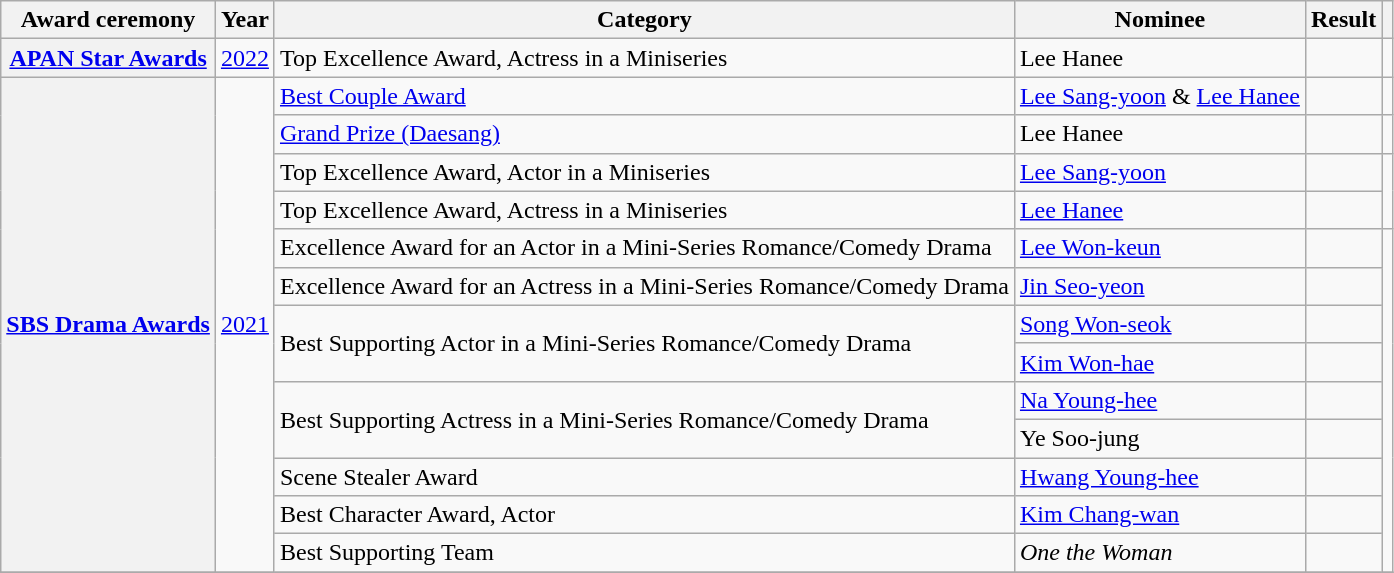<table class="wikitable plainrowheaders sortable">
<tr>
<th scope="col">Award ceremony</th>
<th scope="col">Year</th>
<th scope="col">Category</th>
<th scope="col">Nominee</th>
<th scope="col">Result</th>
<th scope="col" class="unsortable"></th>
</tr>
<tr>
<th scope="row"><a href='#'>APAN Star Awards</a></th>
<td><a href='#'>2022</a></td>
<td>Top Excellence Award, Actress in a Miniseries</td>
<td>Lee Hanee</td>
<td></td>
<td></td>
</tr>
<tr>
<th scope="row"  rowspan="13"><a href='#'>SBS Drama Awards</a></th>
<td rowspan=13><a href='#'>2021</a></td>
<td><a href='#'>Best Couple Award</a></td>
<td><a href='#'>Lee Sang-yoon</a> & <a href='#'>Lee Hanee</a></td>
<td></td>
<td></td>
</tr>
<tr>
<td><a href='#'>Grand Prize (Daesang)</a></td>
<td>Lee Hanee</td>
<td></td>
<td></td>
</tr>
<tr>
<td>Top Excellence Award, Actor in a Miniseries</td>
<td><a href='#'>Lee Sang-yoon</a></td>
<td></td>
<td rowspan=2></td>
</tr>
<tr>
<td>Top Excellence Award, Actress in a Miniseries</td>
<td><a href='#'>Lee Hanee</a></td>
<td></td>
</tr>
<tr>
<td>Excellence Award for an Actor in a Mini-Series Romance/Comedy Drama</td>
<td><a href='#'>Lee Won-keun</a></td>
<td></td>
<td rowspan="9"></td>
</tr>
<tr>
<td>Excellence Award for an Actress in a Mini-Series Romance/Comedy Drama</td>
<td><a href='#'>Jin Seo-yeon</a></td>
<td></td>
</tr>
<tr>
<td rowspan="2">Best Supporting Actor in a Mini-Series Romance/Comedy Drama</td>
<td><a href='#'>Song Won-seok</a></td>
<td></td>
</tr>
<tr>
<td><a href='#'>Kim Won-hae</a></td>
<td></td>
</tr>
<tr>
<td rowspan="2">Best Supporting Actress in a Mini-Series Romance/Comedy Drama</td>
<td><a href='#'>Na Young-hee</a></td>
<td></td>
</tr>
<tr>
<td>Ye Soo-jung</td>
<td></td>
</tr>
<tr>
<td>Scene Stealer Award</td>
<td><a href='#'>Hwang Young-hee</a></td>
<td></td>
</tr>
<tr>
<td>Best Character Award, Actor</td>
<td><a href='#'>Kim Chang-wan</a></td>
<td></td>
</tr>
<tr>
<td>Best Supporting Team</td>
<td><em>One the Woman</em></td>
<td></td>
</tr>
<tr>
</tr>
</table>
